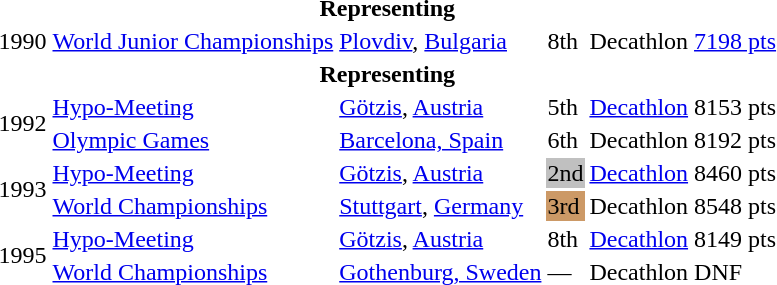<table>
<tr>
<th colspan="6">Representing </th>
</tr>
<tr>
<td>1990</td>
<td><a href='#'>World Junior Championships</a></td>
<td><a href='#'>Plovdiv</a>, <a href='#'>Bulgaria</a></td>
<td>8th</td>
<td>Decathlon</td>
<td><a href='#'>7198 pts</a></td>
</tr>
<tr>
<th colspan="6">Representing </th>
</tr>
<tr>
<td rowspan=2>1992</td>
<td><a href='#'>Hypo-Meeting</a></td>
<td><a href='#'>Götzis</a>, <a href='#'>Austria</a></td>
<td>5th</td>
<td><a href='#'>Decathlon</a></td>
<td>8153 pts</td>
</tr>
<tr>
<td><a href='#'>Olympic Games</a></td>
<td><a href='#'>Barcelona, Spain</a></td>
<td>6th</td>
<td>Decathlon</td>
<td>8192 pts</td>
</tr>
<tr>
<td rowspan=2>1993</td>
<td><a href='#'>Hypo-Meeting</a></td>
<td><a href='#'>Götzis</a>, <a href='#'>Austria</a></td>
<td bgcolor="silver">2nd</td>
<td><a href='#'>Decathlon</a></td>
<td>8460 pts</td>
</tr>
<tr>
<td><a href='#'>World Championships</a></td>
<td><a href='#'>Stuttgart</a>, <a href='#'>Germany</a></td>
<td bgcolor="cc9966">3rd</td>
<td>Decathlon</td>
<td>8548 pts</td>
</tr>
<tr>
<td rowspan=2>1995</td>
<td><a href='#'>Hypo-Meeting</a></td>
<td><a href='#'>Götzis</a>, <a href='#'>Austria</a></td>
<td>8th</td>
<td><a href='#'>Decathlon</a></td>
<td>8149 pts</td>
</tr>
<tr>
<td><a href='#'>World Championships</a></td>
<td><a href='#'>Gothenburg, Sweden</a></td>
<td>—</td>
<td>Decathlon</td>
<td>DNF</td>
</tr>
</table>
